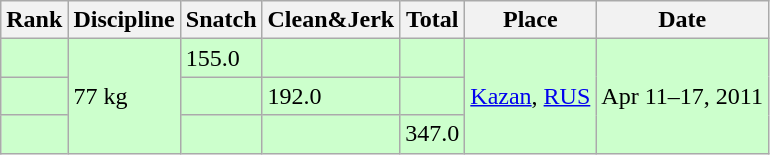<table class="wikitable">
<tr>
<th>Rank</th>
<th>Discipline</th>
<th>Snatch</th>
<th>Clean&Jerk</th>
<th>Total</th>
<th>Place</th>
<th>Date</th>
</tr>
<tr bgcolor=#CCFFCC>
<td></td>
<td rowspan=3>77 kg</td>
<td>155.0</td>
<td></td>
<td></td>
<td rowspan=3><a href='#'>Kazan</a>, <a href='#'>RUS</a></td>
<td rowspan=3>Apr 11–17, 2011</td>
</tr>
<tr bgcolor=#CCFFCC>
<td></td>
<td></td>
<td>192.0</td>
<td></td>
</tr>
<tr bgcolor=#CCFFCC>
<td></td>
<td></td>
<td></td>
<td>347.0</td>
</tr>
</table>
